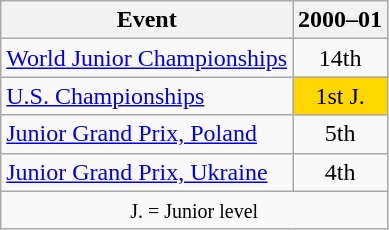<table class="wikitable" style="text-align:center">
<tr>
<th>Event</th>
<th>2000–01</th>
</tr>
<tr>
<td align=left><a href='#'>World Junior Championships</a></td>
<td>14th</td>
</tr>
<tr>
<td align=left><a href='#'>U.S. Championships</a></td>
<td bgcolor=gold>1st J.</td>
</tr>
<tr>
<td align=left><a href='#'>Junior Grand Prix, Poland</a></td>
<td>5th</td>
</tr>
<tr>
<td align=left><a href='#'>Junior Grand Prix, Ukraine</a></td>
<td>4th</td>
</tr>
<tr>
<td colspan=2 align=center><small> J. = Junior level </small></td>
</tr>
</table>
